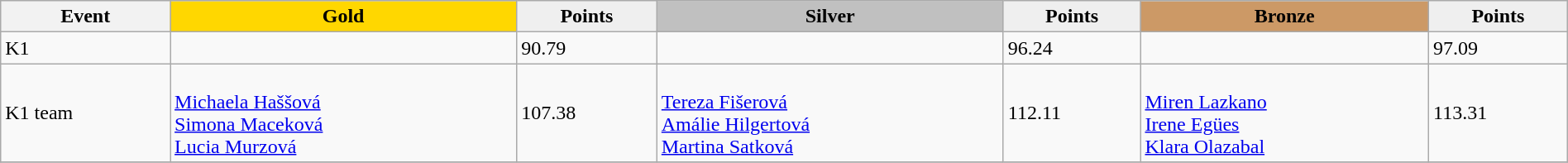<table class="wikitable" width=100%>
<tr>
<th>Event</th>
<td align=center bgcolor="gold"><strong>Gold</strong></td>
<td align=center bgcolor="EFEFEF"><strong>Points</strong></td>
<td align=center bgcolor="silver"><strong>Silver</strong></td>
<td align=center bgcolor="EFEFEF"><strong>Points</strong></td>
<td align=center bgcolor="CC9966"><strong>Bronze</strong></td>
<td align=center bgcolor="EFEFEF"><strong>Points</strong></td>
</tr>
<tr>
<td>K1</td>
<td></td>
<td>90.79</td>
<td></td>
<td>96.24</td>
<td></td>
<td>97.09</td>
</tr>
<tr>
<td>K1 team</td>
<td><br><a href='#'>Michaela Haššová</a><br><a href='#'>Simona Maceková</a><br><a href='#'>Lucia Murzová</a></td>
<td>107.38</td>
<td><br><a href='#'>Tereza Fišerová</a><br><a href='#'>Amálie Hilgertová</a><br><a href='#'>Martina Satková</a></td>
<td>112.11</td>
<td><br><a href='#'>Miren Lazkano</a><br><a href='#'>Irene Egües</a><br><a href='#'>Klara Olazabal</a></td>
<td>113.31</td>
</tr>
<tr>
</tr>
</table>
